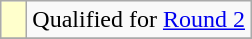<table class="wikitable">
<tr>
<td width=10px bgcolor="#ffffcc"></td>
<td>Qualified for <a href='#'>Round 2</a></td>
</tr>
<tr>
</tr>
</table>
